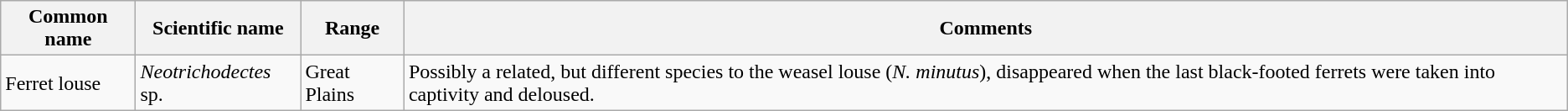<table class="wikitable">
<tr>
<th>Common name</th>
<th>Scientific name</th>
<th>Range</th>
<th class="unsortable">Comments</th>
</tr>
<tr>
<td>Ferret louse</td>
<td><em>Neotrichodectes</em> sp.</td>
<td>Great Plains</td>
<td>Possibly a related, but different species to the weasel louse (<em>N. minutus</em>), disappeared when the last black-footed ferrets were taken into captivity and deloused.</td>
</tr>
</table>
